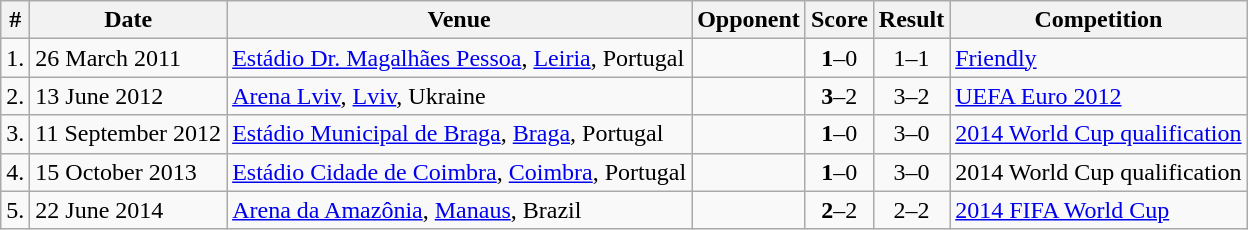<table class="wikitable" style=font-size:100%>
<tr>
<th>#</th>
<th>Date</th>
<th>Venue</th>
<th>Opponent</th>
<th>Score</th>
<th>Result</th>
<th>Competition</th>
</tr>
<tr>
<td>1.</td>
<td>26 March 2011</td>
<td><a href='#'>Estádio Dr. Magalhães Pessoa</a>, <a href='#'>Leiria</a>, Portugal</td>
<td></td>
<td align="center"><strong>1</strong>–0</td>
<td align="center">1–1</td>
<td><a href='#'>Friendly</a></td>
</tr>
<tr>
<td>2.</td>
<td>13 June 2012</td>
<td><a href='#'>Arena Lviv</a>, <a href='#'>Lviv</a>, Ukraine</td>
<td></td>
<td align="center"><strong>3</strong>–2</td>
<td align="center">3–2</td>
<td><a href='#'>UEFA Euro 2012</a></td>
</tr>
<tr>
<td>3.</td>
<td>11 September 2012</td>
<td><a href='#'>Estádio Municipal de Braga</a>, <a href='#'>Braga</a>, Portugal</td>
<td></td>
<td align="center"><strong>1</strong>–0</td>
<td align="center">3–0</td>
<td><a href='#'>2014 World Cup qualification</a></td>
</tr>
<tr>
<td>4.</td>
<td>15 October 2013</td>
<td><a href='#'>Estádio Cidade de Coimbra</a>, <a href='#'>Coimbra</a>, Portugal</td>
<td></td>
<td align="center"><strong>1</strong>–0</td>
<td align="center">3–0</td>
<td>2014 World Cup qualification</td>
</tr>
<tr>
<td>5.</td>
<td>22 June 2014</td>
<td><a href='#'>Arena da Amazônia</a>, <a href='#'>Manaus</a>, Brazil</td>
<td></td>
<td align="center"><strong>2</strong>–2</td>
<td align="center">2–2</td>
<td><a href='#'>2014 FIFA World Cup</a></td>
</tr>
</table>
